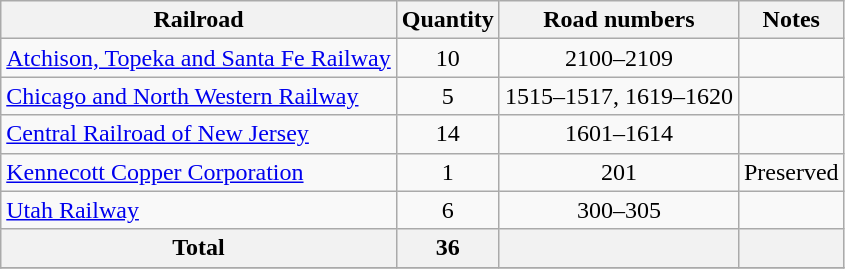<table class="wikitable">
<tr>
<th>Railroad</th>
<th>Quantity</th>
<th>Road numbers</th>
<th>Notes</th>
</tr>
<tr>
<td><a href='#'>Atchison, Topeka and Santa Fe Railway</a></td>
<td style="text-align:center;">10</td>
<td style="text-align:center;">2100–2109</td>
<td></td>
</tr>
<tr>
<td><a href='#'>Chicago and North Western Railway</a></td>
<td style="text-align:center;">5</td>
<td style="text-align:center;">1515–1517, 1619–1620</td>
<td></td>
</tr>
<tr>
<td><a href='#'>Central Railroad of New Jersey</a></td>
<td style="text-align:center;">14</td>
<td style="text-align:center;">1601–1614</td>
<td></td>
</tr>
<tr>
<td><a href='#'>Kennecott Copper Corporation</a></td>
<td style="text-align:center;">1</td>
<td style="text-align:center;">201</td>
<td>Preserved</td>
</tr>
<tr>
<td><a href='#'>Utah Railway</a></td>
<td style="text-align:center;">6</td>
<td style="text-align:center;">300–305</td>
<td></td>
</tr>
<tr>
<th>Total</th>
<th>36</th>
<th></th>
<th></th>
</tr>
<tr>
</tr>
</table>
